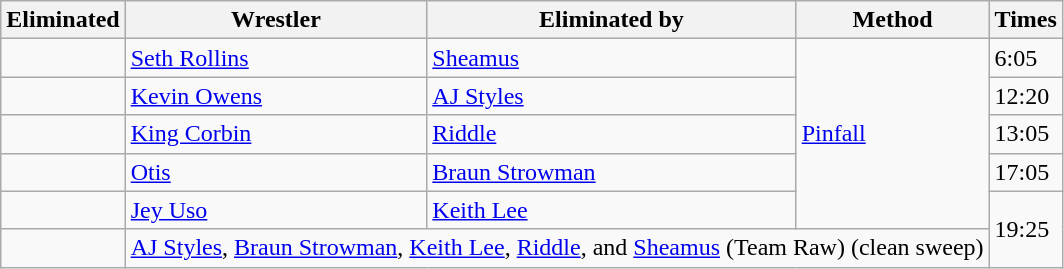<table class="wikitable sortable">
<tr>
<th>Eliminated</th>
<th>Wrestler</th>
<th>Eliminated by</th>
<th>Method</th>
<th>Times</th>
</tr>
<tr>
<td></td>
<td><a href='#'>Seth Rollins</a></td>
<td><a href='#'>Sheamus</a></td>
<td rowspan=5><a href='#'>Pinfall</a></td>
<td>6:05</td>
</tr>
<tr>
<td></td>
<td><a href='#'>Kevin Owens</a></td>
<td><a href='#'>AJ Styles</a></td>
<td>12:20</td>
</tr>
<tr>
<td></td>
<td><a href='#'>King Corbin</a></td>
<td><a href='#'>Riddle</a></td>
<td>13:05</td>
</tr>
<tr>
<td></td>
<td><a href='#'>Otis</a></td>
<td><a href='#'>Braun Strowman</a></td>
<td>17:05</td>
</tr>
<tr>
<td></td>
<td><a href='#'>Jey Uso</a></td>
<td><a href='#'>Keith Lee</a></td>
<td rowspan=2>19:25</td>
</tr>
<tr>
<td></td>
<td colspan="3"><a href='#'>AJ Styles</a>, <a href='#'>Braun Strowman</a>, <a href='#'>Keith Lee</a>, <a href='#'>Riddle</a>, and <a href='#'>Sheamus</a> (Team Raw) (clean sweep)</td>
</tr>
</table>
